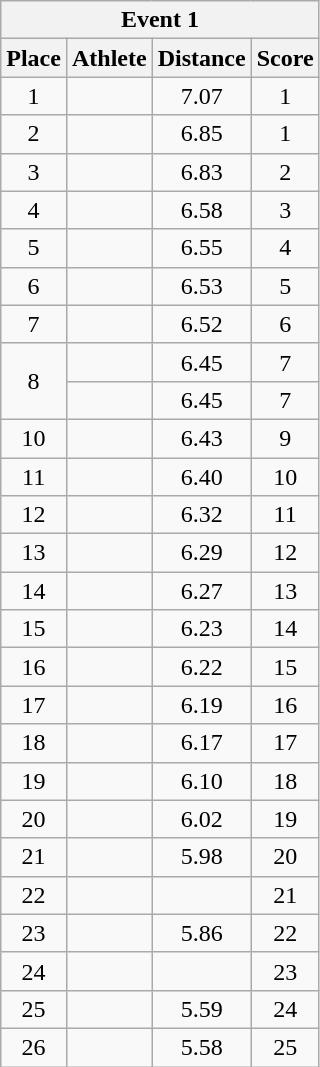<table class=wikitable style="text-align:center">
<tr>
<th colspan=4>Event 1</th>
</tr>
<tr>
<th>Place</th>
<th>Athlete</th>
<th>Distance</th>
<th>Score</th>
</tr>
<tr>
<td>1</td>
<td align=left></td>
<td>7.07</td>
<td>1</td>
</tr>
<tr>
<td>2</td>
<td align=left></td>
<td>6.85</td>
<td>1</td>
</tr>
<tr>
<td>3</td>
<td align=left></td>
<td>6.83</td>
<td>2</td>
</tr>
<tr>
<td>4</td>
<td align=left></td>
<td>6.58</td>
<td>3</td>
</tr>
<tr>
<td>5</td>
<td align=left></td>
<td>6.55</td>
<td>4</td>
</tr>
<tr>
<td>6</td>
<td align=left></td>
<td>6.53</td>
<td>5</td>
</tr>
<tr>
<td>7</td>
<td align=left></td>
<td>6.52</td>
<td>6</td>
</tr>
<tr>
<td rowspan=2>8</td>
<td align=left></td>
<td>6.45</td>
<td>7</td>
</tr>
<tr>
<td align=left></td>
<td>6.45</td>
<td>7</td>
</tr>
<tr>
<td>10</td>
<td align=left></td>
<td>6.43</td>
<td>9</td>
</tr>
<tr>
<td>11</td>
<td align=left></td>
<td>6.40</td>
<td>10</td>
</tr>
<tr>
<td>12</td>
<td align=left></td>
<td>6.32</td>
<td>11</td>
</tr>
<tr>
<td>13</td>
<td align=left></td>
<td>6.29</td>
<td>12</td>
</tr>
<tr>
<td>14</td>
<td align=left></td>
<td>6.27</td>
<td>13</td>
</tr>
<tr>
<td>15</td>
<td align=left></td>
<td>6.23</td>
<td>14</td>
</tr>
<tr>
<td>16</td>
<td align=left></td>
<td>6.22</td>
<td>15</td>
</tr>
<tr>
<td>17</td>
<td align=left></td>
<td>6.19</td>
<td>16</td>
</tr>
<tr>
<td>18</td>
<td align=left></td>
<td>6.17</td>
<td>17</td>
</tr>
<tr>
<td>19</td>
<td align=left></td>
<td>6.10</td>
<td>18</td>
</tr>
<tr>
<td>20</td>
<td align=left></td>
<td>6.02</td>
<td>19</td>
</tr>
<tr>
<td>21</td>
<td align=left></td>
<td>5.98</td>
<td>20</td>
</tr>
<tr>
<td>22</td>
<td align=left></td>
<td></td>
<td>21</td>
</tr>
<tr>
<td>23</td>
<td align=left></td>
<td>5.86</td>
<td>22</td>
</tr>
<tr>
<td>24</td>
<td align=left></td>
<td></td>
<td>23</td>
</tr>
<tr>
<td>25</td>
<td align=left></td>
<td>5.59</td>
<td>24</td>
</tr>
<tr>
<td>26</td>
<td align=left></td>
<td>5.58</td>
<td>25</td>
</tr>
</table>
